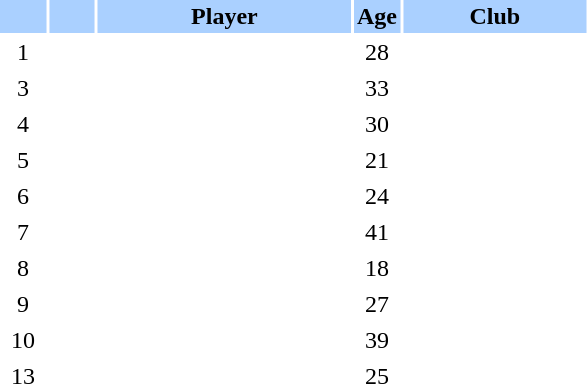<table class="sortable" border="0" cellspacing="2" cellpadding="2">
<tr style="background-color:#AAD0FF">
<th width=8%></th>
<th width=8%></th>
<th width=44%>Player</th>
<th width=8%>Age</th>
<th width=32%>Club</th>
</tr>
<tr>
<td style="text-align: center;">1</td>
<td style="text-align: center;"></td>
<td></td>
<td style="text-align: center;">28</td>
<td></td>
</tr>
<tr>
<td style="text-align: center;">3</td>
<td style="text-align: center;"></td>
<td></td>
<td style="text-align: center;">33</td>
<td></td>
</tr>
<tr>
<td style="text-align: center;">4</td>
<td style="text-align: center;"></td>
<td></td>
<td style="text-align: center;">30</td>
<td></td>
</tr>
<tr>
<td style="text-align: center;">5</td>
<td style="text-align: center;"></td>
<td></td>
<td style="text-align: center;">21</td>
<td></td>
</tr>
<tr>
<td style="text-align: center;">6</td>
<td style="text-align: center;"></td>
<td></td>
<td style="text-align: center;">24</td>
<td></td>
</tr>
<tr>
<td style="text-align: center;">7</td>
<td style="text-align: center;"></td>
<td></td>
<td style="text-align: center;">41</td>
<td></td>
</tr>
<tr>
<td style="text-align: center;">8</td>
<td style="text-align: center;"></td>
<td></td>
<td style="text-align: center;">18</td>
<td></td>
</tr>
<tr>
<td style="text-align: center;">9</td>
<td style="text-align: center;"></td>
<td></td>
<td style="text-align: center;">27</td>
<td></td>
</tr>
<tr>
<td style="text-align: center;">10</td>
<td style="text-align: center;"></td>
<td></td>
<td style="text-align: center;">39</td>
<td></td>
</tr>
<tr>
<td style="text-align: center;">13</td>
<td style="text-align: center;"></td>
<td></td>
<td style="text-align: center;">25</td>
<td></td>
</tr>
</table>
